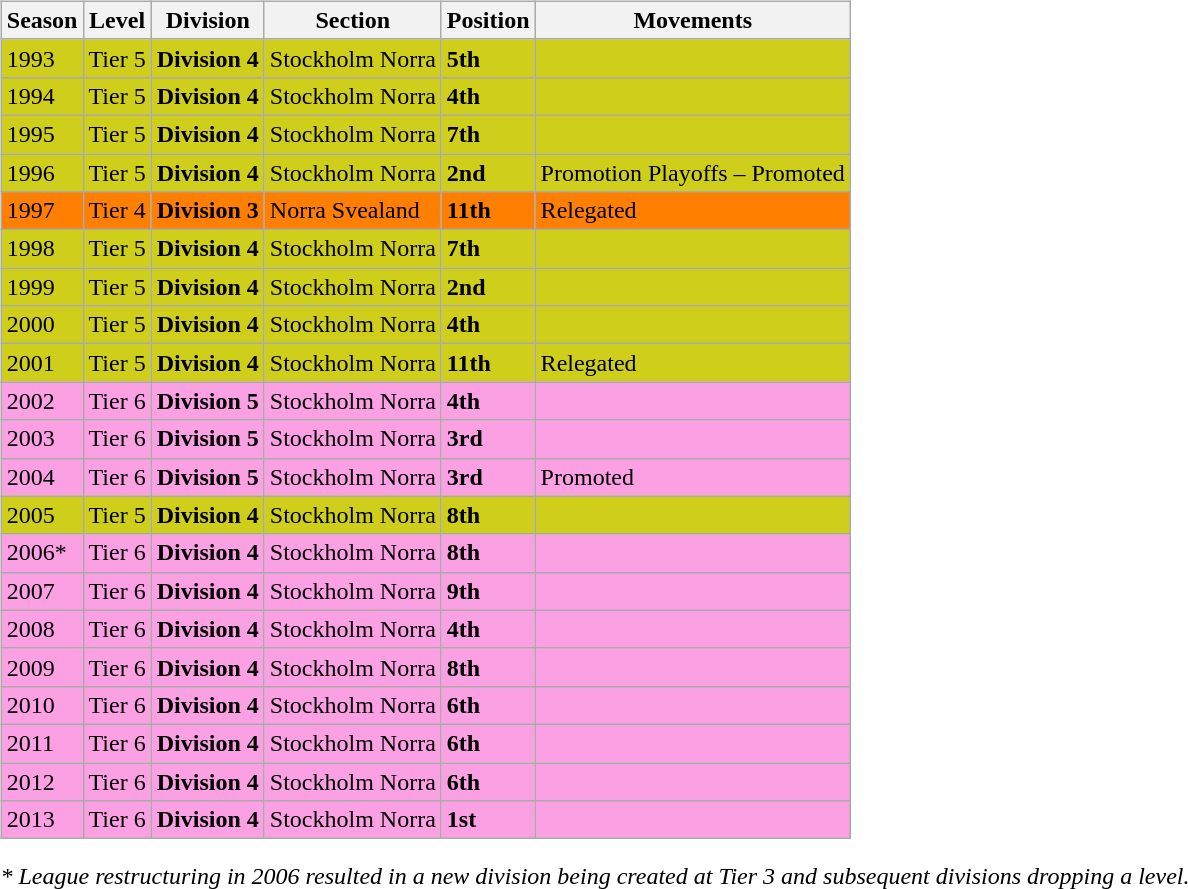<table>
<tr>
<td valign="top" width=0%><br><table class="wikitable">
<tr style="background:#f0f6fa;">
<th><strong>Season</strong></th>
<th><strong>Level</strong></th>
<th><strong>Division</strong></th>
<th><strong>Section</strong></th>
<th><strong>Position</strong></th>
<th><strong>Movements</strong></th>
</tr>
<tr>
<td style="background:#CECE1B;">1993</td>
<td style="background:#CECE1B;">Tier 5</td>
<td style="background:#CECE1B;"><strong>Division 4</strong></td>
<td style="background:#CECE1B;">Stockholm Norra</td>
<td style="background:#CECE1B;"><strong>5th</strong></td>
<td style="background:#CECE1B;"></td>
</tr>
<tr>
<td style="background:#CECE1B;">1994</td>
<td style="background:#CECE1B;">Tier 5</td>
<td style="background:#CECE1B;"><strong>Division 4</strong></td>
<td style="background:#CECE1B;">Stockholm Norra</td>
<td style="background:#CECE1B;"><strong>4th</strong></td>
<td style="background:#CECE1B;"></td>
</tr>
<tr>
<td style="background:#CECE1B;">1995</td>
<td style="background:#CECE1B;">Tier 5</td>
<td style="background:#CECE1B;"><strong>Division 4</strong></td>
<td style="background:#CECE1B;">Stockholm Norra</td>
<td style="background:#CECE1B;"><strong>7th</strong></td>
<td style="background:#CECE1B;"></td>
</tr>
<tr>
<td style="background:#CECE1B;">1996</td>
<td style="background:#CECE1B;">Tier 5</td>
<td style="background:#CECE1B;"><strong>Division 4</strong></td>
<td style="background:#CECE1B;">Stockholm Norra</td>
<td style="background:#CECE1B;"><strong>2nd</strong></td>
<td style="background:#CECE1B;">Promotion Playoffs – Promoted</td>
</tr>
<tr>
<td style="background:#FF7F00;">1997</td>
<td style="background:#FF7F00;">Tier 4</td>
<td style="background:#FF7F00;"><strong>Division 3</strong></td>
<td style="background:#FF7F00;">Norra Svealand</td>
<td style="background:#FF7F00;"><strong>11th</strong></td>
<td style="background:#FF7F00;">Relegated</td>
</tr>
<tr>
<td style="background:#CECE1B;">1998</td>
<td style="background:#CECE1B;">Tier 5</td>
<td style="background:#CECE1B;"><strong>Division 4</strong></td>
<td style="background:#CECE1B;">Stockholm Norra</td>
<td style="background:#CECE1B;"><strong>7th</strong></td>
<td style="background:#CECE1B;"></td>
</tr>
<tr>
<td style="background:#CECE1B;">1999</td>
<td style="background:#CECE1B;">Tier 5</td>
<td style="background:#CECE1B;"><strong>Division 4</strong></td>
<td style="background:#CECE1B;">Stockholm Norra</td>
<td style="background:#CECE1B;"><strong>2nd</strong></td>
<td style="background:#CECE1B;"></td>
</tr>
<tr>
<td style="background:#CECE1B;">2000</td>
<td style="background:#CECE1B;">Tier 5</td>
<td style="background:#CECE1B;"><strong>Division 4</strong></td>
<td style="background:#CECE1B;">Stockholm Norra</td>
<td style="background:#CECE1B;"><strong>4th</strong></td>
<td style="background:#CECE1B;"></td>
</tr>
<tr>
<td style="background:#CECE1B;">2001</td>
<td style="background:#CECE1B;">Tier 5</td>
<td style="background:#CECE1B;"><strong>Division 4</strong></td>
<td style="background:#CECE1B;">Stockholm Norra</td>
<td style="background:#CECE1B;"><strong>11th</strong></td>
<td style="background:#CECE1B;">Relegated</td>
</tr>
<tr>
<td style="background:#FBA0E3;">2002</td>
<td style="background:#FBA0E3;">Tier 6</td>
<td style="background:#FBA0E3;"><strong>Division 5</strong></td>
<td style="background:#FBA0E3;">Stockholm Norra</td>
<td style="background:#FBA0E3;"><strong>4th</strong></td>
<td style="background:#FBA0E3;"></td>
</tr>
<tr>
<td style="background:#FBA0E3;">2003</td>
<td style="background:#FBA0E3;">Tier 6</td>
<td style="background:#FBA0E3;"><strong>Division 5</strong></td>
<td style="background:#FBA0E3;">Stockholm Norra</td>
<td style="background:#FBA0E3;"><strong>3rd</strong></td>
<td style="background:#FBA0E3;"></td>
</tr>
<tr>
<td style="background:#FBA0E3;">2004</td>
<td style="background:#FBA0E3;">Tier 6</td>
<td style="background:#FBA0E3;"><strong>Division 5</strong></td>
<td style="background:#FBA0E3;">Stockholm Norra</td>
<td style="background:#FBA0E3;"><strong>3rd</strong></td>
<td style="background:#FBA0E3;">Promoted</td>
</tr>
<tr>
<td style="background:#CECE1B;">2005</td>
<td style="background:#CECE1B;">Tier 5</td>
<td style="background:#CECE1B;"><strong>Division 4</strong></td>
<td style="background:#CECE1B;">Stockholm Norra</td>
<td style="background:#CECE1B;"><strong>8th</strong></td>
<td style="background:#CECE1B;"></td>
</tr>
<tr>
<td style="background:#FBA0E3;">2006*</td>
<td style="background:#FBA0E3;">Tier 6</td>
<td style="background:#FBA0E3;"><strong>Division 4</strong></td>
<td style="background:#FBA0E3;">Stockholm Norra</td>
<td style="background:#FBA0E3;"><strong>8th</strong></td>
<td style="background:#FBA0E3;"></td>
</tr>
<tr>
<td style="background:#FBA0E3;">2007</td>
<td style="background:#FBA0E3;">Tier 6</td>
<td style="background:#FBA0E3;"><strong>Division 4</strong></td>
<td style="background:#FBA0E3;">Stockholm Norra</td>
<td style="background:#FBA0E3;"><strong>9th</strong></td>
<td style="background:#FBA0E3;"></td>
</tr>
<tr>
<td style="background:#FBA0E3;">2008</td>
<td style="background:#FBA0E3;">Tier 6</td>
<td style="background:#FBA0E3;"><strong>Division 4</strong></td>
<td style="background:#FBA0E3;">Stockholm Norra</td>
<td style="background:#FBA0E3;"><strong>4th</strong></td>
<td style="background:#FBA0E3;"></td>
</tr>
<tr>
<td style="background:#FBA0E3;">2009</td>
<td style="background:#FBA0E3;">Tier 6</td>
<td style="background:#FBA0E3;"><strong>Division 4</strong></td>
<td style="background:#FBA0E3;">Stockholm Norra</td>
<td style="background:#FBA0E3;"><strong>8th</strong></td>
<td style="background:#FBA0E3;"></td>
</tr>
<tr>
<td style="background:#FBA0E3;">2010</td>
<td style="background:#FBA0E3;">Tier 6</td>
<td style="background:#FBA0E3;"><strong>Division 4</strong></td>
<td style="background:#FBA0E3;">Stockholm Norra</td>
<td style="background:#FBA0E3;"><strong>6th</strong></td>
<td style="background:#FBA0E3;"></td>
</tr>
<tr>
<td style="background:#FBA0E3;">2011</td>
<td style="background:#FBA0E3;">Tier 6</td>
<td style="background:#FBA0E3;"><strong>Division 4</strong></td>
<td style="background:#FBA0E3;">Stockholm Norra</td>
<td style="background:#FBA0E3;"><strong>6th</strong></td>
<td style="background:#FBA0E3;"></td>
</tr>
<tr>
<td style="background:#FBA0E3;">2012</td>
<td style="background:#FBA0E3;">Tier 6</td>
<td style="background:#FBA0E3;"><strong>Division 4</strong></td>
<td style="background:#FBA0E3;">Stockholm Norra</td>
<td style="background:#FBA0E3;"><strong>6th</strong></td>
<td style="background:#FBA0E3;"></td>
</tr>
<tr>
<td style="background:#FBA0E3;">2013</td>
<td style="background:#FBA0E3;">Tier 6</td>
<td style="background:#FBA0E3;"><strong>Division 4</strong></td>
<td style="background:#FBA0E3;">Stockholm Norra</td>
<td style="background:#FBA0E3;"><strong>1st</strong></td>
<td style="background:#FBA0E3;"></td>
</tr>
</table>
<em>* League restructuring in 2006 resulted in a new division being created at Tier 3 and subsequent divisions dropping a level.</em>


</td>
</tr>
</table>
